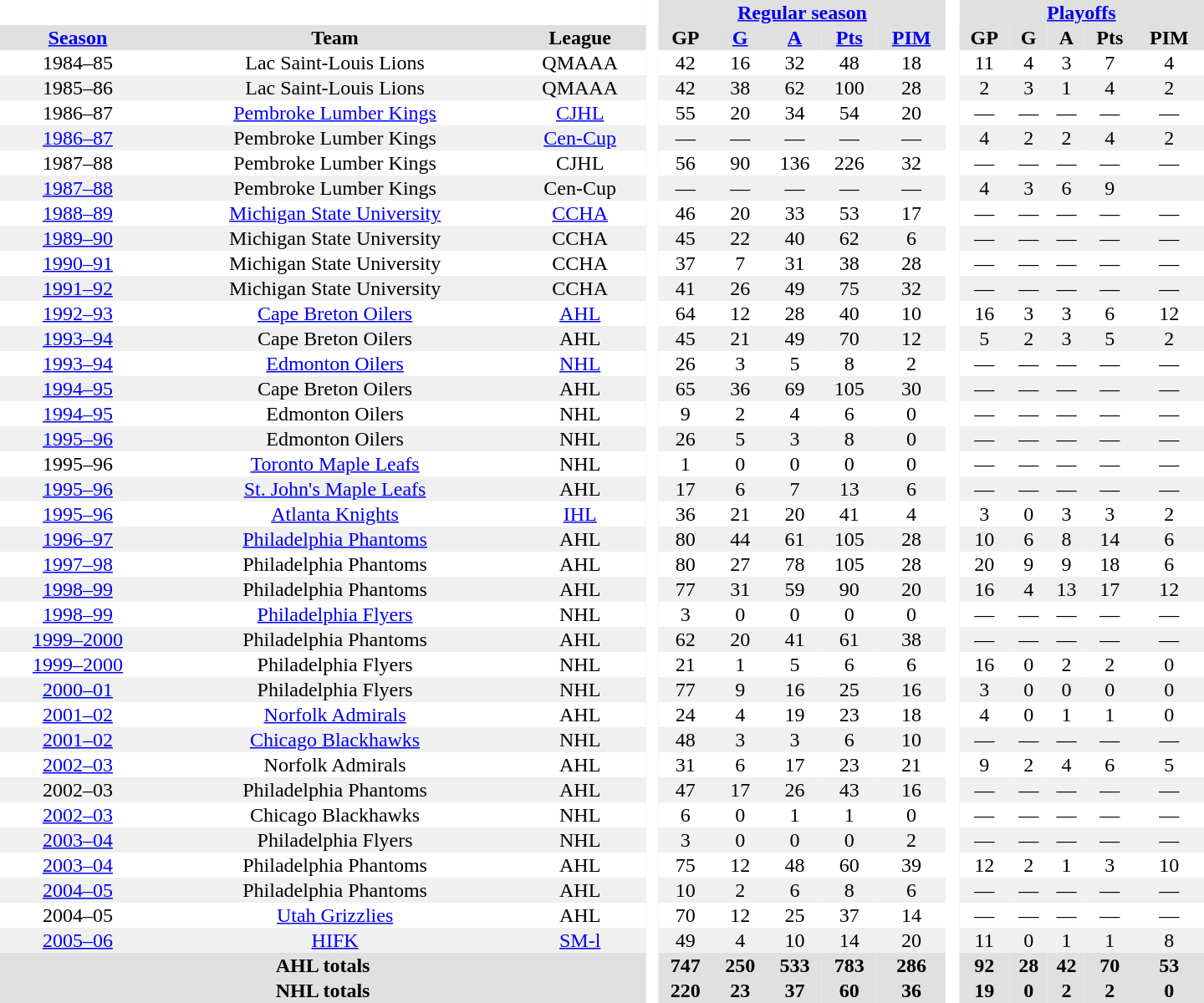<table border="0" cellpadding="1" cellspacing="0" style="text-align:center; width:60em">
<tr bgcolor="#e0e0e0">
<th colspan="3" bgcolor="#ffffff"> </th>
<th rowspan="99" bgcolor="#ffffff"> </th>
<th colspan="5"><a href='#'>Regular season</a></th>
<th rowspan="99" bgcolor="#ffffff"> </th>
<th colspan="5"><a href='#'>Playoffs</a></th>
</tr>
<tr bgcolor="#e0e0e0">
<th><a href='#'>Season</a></th>
<th>Team</th>
<th>League</th>
<th>GP</th>
<th><a href='#'>G</a></th>
<th><a href='#'>A</a></th>
<th><a href='#'>Pts</a></th>
<th><a href='#'>PIM</a></th>
<th>GP</th>
<th>G</th>
<th>A</th>
<th>Pts</th>
<th>PIM</th>
</tr>
<tr>
<td>1984–85</td>
<td>Lac Saint-Louis Lions</td>
<td>QMAAA</td>
<td>42</td>
<td>16</td>
<td>32</td>
<td>48</td>
<td>18</td>
<td>11</td>
<td>4</td>
<td>3</td>
<td>7</td>
<td>4</td>
</tr>
<tr bgcolor="#f0f0f0">
<td>1985–86</td>
<td>Lac Saint-Louis Lions</td>
<td>QMAAA</td>
<td>42</td>
<td>38</td>
<td>62</td>
<td>100</td>
<td>28</td>
<td>2</td>
<td>3</td>
<td>1</td>
<td>4</td>
<td>2</td>
</tr>
<tr>
<td>1986–87</td>
<td><a href='#'>Pembroke Lumber Kings</a></td>
<td><a href='#'>CJHL</a></td>
<td>55</td>
<td>20</td>
<td>34</td>
<td>54</td>
<td>20</td>
<td>—</td>
<td>—</td>
<td>—</td>
<td>—</td>
<td>—</td>
</tr>
<tr bgcolor="#f0f0f0">
<td><a href='#'>1986–87</a></td>
<td>Pembroke Lumber Kings</td>
<td><a href='#'>Cen-Cup</a></td>
<td>—</td>
<td>—</td>
<td>—</td>
<td>—</td>
<td>—</td>
<td>4</td>
<td>2</td>
<td>2</td>
<td>4</td>
<td>2</td>
</tr>
<tr>
<td>1987–88</td>
<td>Pembroke Lumber Kings</td>
<td>CJHL</td>
<td>56</td>
<td>90</td>
<td>136</td>
<td>226</td>
<td>32</td>
<td>—</td>
<td>—</td>
<td>—</td>
<td>—</td>
<td>—</td>
</tr>
<tr bgcolor="#f0f0f0">
<td><a href='#'>1987–88</a></td>
<td>Pembroke Lumber Kings</td>
<td>Cen-Cup</td>
<td>—</td>
<td>—</td>
<td>—</td>
<td>—</td>
<td>—</td>
<td>4</td>
<td>3</td>
<td>6</td>
<td>9</td>
<td></td>
</tr>
<tr>
<td><a href='#'>1988–89</a></td>
<td><a href='#'>Michigan State University</a></td>
<td><a href='#'>CCHA</a></td>
<td>46</td>
<td>20</td>
<td>33</td>
<td>53</td>
<td>17</td>
<td>—</td>
<td>—</td>
<td>—</td>
<td>—</td>
<td>—</td>
</tr>
<tr bgcolor="#f0f0f0">
<td><a href='#'>1989–90</a></td>
<td>Michigan State University</td>
<td>CCHA</td>
<td>45</td>
<td>22</td>
<td>40</td>
<td>62</td>
<td>6</td>
<td>—</td>
<td>—</td>
<td>—</td>
<td>—</td>
<td>—</td>
</tr>
<tr>
<td><a href='#'>1990–91</a></td>
<td>Michigan State University</td>
<td>CCHA</td>
<td>37</td>
<td>7</td>
<td>31</td>
<td>38</td>
<td>28</td>
<td>—</td>
<td>—</td>
<td>—</td>
<td>—</td>
<td>—</td>
</tr>
<tr bgcolor="#f0f0f0">
<td><a href='#'>1991–92</a></td>
<td>Michigan State University</td>
<td>CCHA</td>
<td>41</td>
<td>26</td>
<td>49</td>
<td>75</td>
<td>32</td>
<td>—</td>
<td>—</td>
<td>—</td>
<td>—</td>
<td>—</td>
</tr>
<tr>
<td><a href='#'>1992–93</a></td>
<td><a href='#'>Cape Breton Oilers</a></td>
<td><a href='#'>AHL</a></td>
<td>64</td>
<td>12</td>
<td>28</td>
<td>40</td>
<td>10</td>
<td>16</td>
<td>3</td>
<td>3</td>
<td>6</td>
<td>12</td>
</tr>
<tr bgcolor="#f0f0f0">
<td><a href='#'>1993–94</a></td>
<td>Cape Breton Oilers</td>
<td>AHL</td>
<td>45</td>
<td>21</td>
<td>49</td>
<td>70</td>
<td>12</td>
<td>5</td>
<td>2</td>
<td>3</td>
<td>5</td>
<td>2</td>
</tr>
<tr>
<td><a href='#'>1993–94</a></td>
<td><a href='#'>Edmonton Oilers</a></td>
<td><a href='#'>NHL</a></td>
<td>26</td>
<td>3</td>
<td>5</td>
<td>8</td>
<td>2</td>
<td>—</td>
<td>—</td>
<td>—</td>
<td>—</td>
<td>—</td>
</tr>
<tr bgcolor="#f0f0f0">
<td><a href='#'>1994–95</a></td>
<td>Cape Breton Oilers</td>
<td>AHL</td>
<td>65</td>
<td>36</td>
<td>69</td>
<td>105</td>
<td>30</td>
<td>—</td>
<td>—</td>
<td>—</td>
<td>—</td>
<td>—</td>
</tr>
<tr>
<td><a href='#'>1994–95</a></td>
<td>Edmonton Oilers</td>
<td>NHL</td>
<td>9</td>
<td>2</td>
<td>4</td>
<td>6</td>
<td>0</td>
<td>—</td>
<td>—</td>
<td>—</td>
<td>—</td>
<td>—</td>
</tr>
<tr bgcolor="#f0f0f0">
<td><a href='#'>1995–96</a></td>
<td>Edmonton Oilers</td>
<td>NHL</td>
<td>26</td>
<td>5</td>
<td>3</td>
<td>8</td>
<td>0</td>
<td>—</td>
<td>—</td>
<td>—</td>
<td>—</td>
<td>—</td>
</tr>
<tr>
<td>1995–96</td>
<td><a href='#'>Toronto Maple Leafs</a></td>
<td>NHL</td>
<td>1</td>
<td>0</td>
<td>0</td>
<td>0</td>
<td>0</td>
<td>—</td>
<td>—</td>
<td>—</td>
<td>—</td>
<td>—</td>
</tr>
<tr bgcolor="#f0f0f0">
<td><a href='#'>1995–96</a></td>
<td><a href='#'>St. John's Maple Leafs</a></td>
<td>AHL</td>
<td>17</td>
<td>6</td>
<td>7</td>
<td>13</td>
<td>6</td>
<td>—</td>
<td>—</td>
<td>—</td>
<td>—</td>
<td>—</td>
</tr>
<tr>
<td><a href='#'>1995–96</a></td>
<td><a href='#'>Atlanta Knights</a></td>
<td><a href='#'>IHL</a></td>
<td>36</td>
<td>21</td>
<td>20</td>
<td>41</td>
<td>4</td>
<td>3</td>
<td>0</td>
<td>3</td>
<td>3</td>
<td>2</td>
</tr>
<tr bgcolor="#f0f0f0">
<td><a href='#'>1996–97</a></td>
<td><a href='#'>Philadelphia Phantoms</a></td>
<td>AHL</td>
<td>80</td>
<td>44</td>
<td>61</td>
<td>105</td>
<td>28</td>
<td>10</td>
<td>6</td>
<td>8</td>
<td>14</td>
<td>6</td>
</tr>
<tr>
<td><a href='#'>1997–98</a></td>
<td>Philadelphia Phantoms</td>
<td>AHL</td>
<td>80</td>
<td>27</td>
<td>78</td>
<td>105</td>
<td>28</td>
<td>20</td>
<td>9</td>
<td>9</td>
<td>18</td>
<td>6</td>
</tr>
<tr bgcolor="#f0f0f0">
<td><a href='#'>1998–99</a></td>
<td>Philadelphia Phantoms</td>
<td>AHL</td>
<td>77</td>
<td>31</td>
<td>59</td>
<td>90</td>
<td>20</td>
<td>16</td>
<td>4</td>
<td>13</td>
<td>17</td>
<td>12</td>
</tr>
<tr>
<td><a href='#'>1998–99</a></td>
<td><a href='#'>Philadelphia Flyers</a></td>
<td>NHL</td>
<td>3</td>
<td>0</td>
<td>0</td>
<td>0</td>
<td>0</td>
<td>—</td>
<td>—</td>
<td>—</td>
<td>—</td>
<td>—</td>
</tr>
<tr bgcolor="#f0f0f0">
<td><a href='#'>1999–2000</a></td>
<td>Philadelphia Phantoms</td>
<td>AHL</td>
<td>62</td>
<td>20</td>
<td>41</td>
<td>61</td>
<td>38</td>
<td>—</td>
<td>—</td>
<td>—</td>
<td>—</td>
<td>—</td>
</tr>
<tr>
<td><a href='#'>1999–2000</a></td>
<td>Philadelphia Flyers</td>
<td>NHL</td>
<td>21</td>
<td>1</td>
<td>5</td>
<td>6</td>
<td>6</td>
<td>16</td>
<td>0</td>
<td>2</td>
<td>2</td>
<td>0</td>
</tr>
<tr bgcolor="#f0f0f0">
<td><a href='#'>2000–01</a></td>
<td>Philadelphia Flyers</td>
<td>NHL</td>
<td>77</td>
<td>9</td>
<td>16</td>
<td>25</td>
<td>16</td>
<td>3</td>
<td>0</td>
<td>0</td>
<td>0</td>
<td>0</td>
</tr>
<tr>
<td><a href='#'>2001–02</a></td>
<td><a href='#'>Norfolk Admirals</a></td>
<td>AHL</td>
<td>24</td>
<td>4</td>
<td>19</td>
<td>23</td>
<td>18</td>
<td>4</td>
<td>0</td>
<td>1</td>
<td>1</td>
<td>0</td>
</tr>
<tr bgcolor="#f0f0f0">
<td><a href='#'>2001–02</a></td>
<td><a href='#'>Chicago Blackhawks</a></td>
<td>NHL</td>
<td>48</td>
<td>3</td>
<td>3</td>
<td>6</td>
<td>10</td>
<td>—</td>
<td>—</td>
<td>—</td>
<td>—</td>
<td>—</td>
</tr>
<tr>
<td><a href='#'>2002–03</a></td>
<td>Norfolk Admirals</td>
<td>AHL</td>
<td>31</td>
<td>6</td>
<td>17</td>
<td>23</td>
<td>21</td>
<td>9</td>
<td>2</td>
<td>4</td>
<td>6</td>
<td>5</td>
</tr>
<tr bgcolor="#f0f0f0">
<td>2002–03</td>
<td>Philadelphia Phantoms</td>
<td>AHL</td>
<td>47</td>
<td>17</td>
<td>26</td>
<td>43</td>
<td>16</td>
<td>—</td>
<td>—</td>
<td>—</td>
<td>—</td>
<td>—</td>
</tr>
<tr>
<td><a href='#'>2002–03</a></td>
<td>Chicago Blackhawks</td>
<td>NHL</td>
<td>6</td>
<td>0</td>
<td>1</td>
<td>1</td>
<td>0</td>
<td>—</td>
<td>—</td>
<td>—</td>
<td>—</td>
<td>—</td>
</tr>
<tr bgcolor="#f0f0f0">
<td><a href='#'>2003–04</a></td>
<td>Philadelphia Flyers</td>
<td>NHL</td>
<td>3</td>
<td>0</td>
<td>0</td>
<td>0</td>
<td>2</td>
<td>—</td>
<td>—</td>
<td>—</td>
<td>—</td>
<td>—</td>
</tr>
<tr>
<td><a href='#'>2003–04</a></td>
<td>Philadelphia Phantoms</td>
<td>AHL</td>
<td>75</td>
<td>12</td>
<td>48</td>
<td>60</td>
<td>39</td>
<td>12</td>
<td>2</td>
<td>1</td>
<td>3</td>
<td>10</td>
</tr>
<tr bgcolor="#f0f0f0">
<td><a href='#'>2004–05</a></td>
<td>Philadelphia Phantoms</td>
<td>AHL</td>
<td>10</td>
<td>2</td>
<td>6</td>
<td>8</td>
<td>6</td>
<td>—</td>
<td>—</td>
<td>—</td>
<td>—</td>
<td>—</td>
</tr>
<tr>
<td>2004–05</td>
<td><a href='#'>Utah Grizzlies</a></td>
<td>AHL</td>
<td>70</td>
<td>12</td>
<td>25</td>
<td>37</td>
<td>14</td>
<td>—</td>
<td>—</td>
<td>—</td>
<td>—</td>
<td>—</td>
</tr>
<tr bgcolor="#f0f0f0">
<td><a href='#'>2005–06</a></td>
<td><a href='#'>HIFK</a></td>
<td><a href='#'>SM-l</a></td>
<td>49</td>
<td>4</td>
<td>10</td>
<td>14</td>
<td>20</td>
<td>11</td>
<td>0</td>
<td>1</td>
<td>1</td>
<td>8</td>
</tr>
<tr bgcolor="#e0e0e0">
<th colspan="3">AHL totals</th>
<th>747</th>
<th>250</th>
<th>533</th>
<th>783</th>
<th>286</th>
<th>92</th>
<th>28</th>
<th>42</th>
<th>70</th>
<th>53</th>
</tr>
<tr bgcolor="#e0e0e0">
<th colspan="3">NHL totals</th>
<th>220</th>
<th>23</th>
<th>37</th>
<th>60</th>
<th>36</th>
<th>19</th>
<th>0</th>
<th>2</th>
<th>2</th>
<th>0</th>
</tr>
</table>
